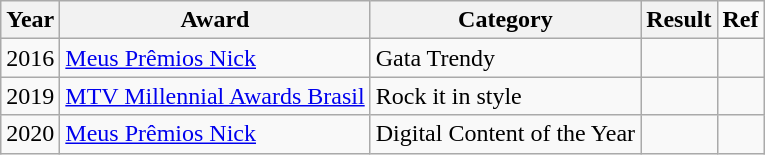<table class="wikitable">
<tr>
<th>Year</th>
<th>Award</th>
<th>Category</th>
<th>Result</th>
<td><strong>Ref</strong></td>
</tr>
<tr>
<td rowspan="1">2016</td>
<td><a href='#'>Meus Prêmios Nick</a></td>
<td>Gata Trendy</td>
<td></td>
<td></td>
</tr>
<tr>
<td>2019</td>
<td><a href='#'>MTV Millennial Awards Brasil</a></td>
<td>Rock it in style</td>
<td></td>
<td></td>
</tr>
<tr>
<td>2020</td>
<td><a href='#'>Meus Prêmios Nick</a></td>
<td>Digital Content of the Year</td>
<td></td>
<td></td>
</tr>
</table>
